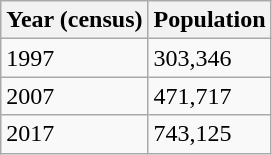<table class="wikitable">
<tr>
<th>Year (census)</th>
<th>Population</th>
</tr>
<tr>
<td>1997</td>
<td>303,346</td>
</tr>
<tr>
<td>2007</td>
<td>471,717</td>
</tr>
<tr>
<td>2017</td>
<td>743,125</td>
</tr>
</table>
